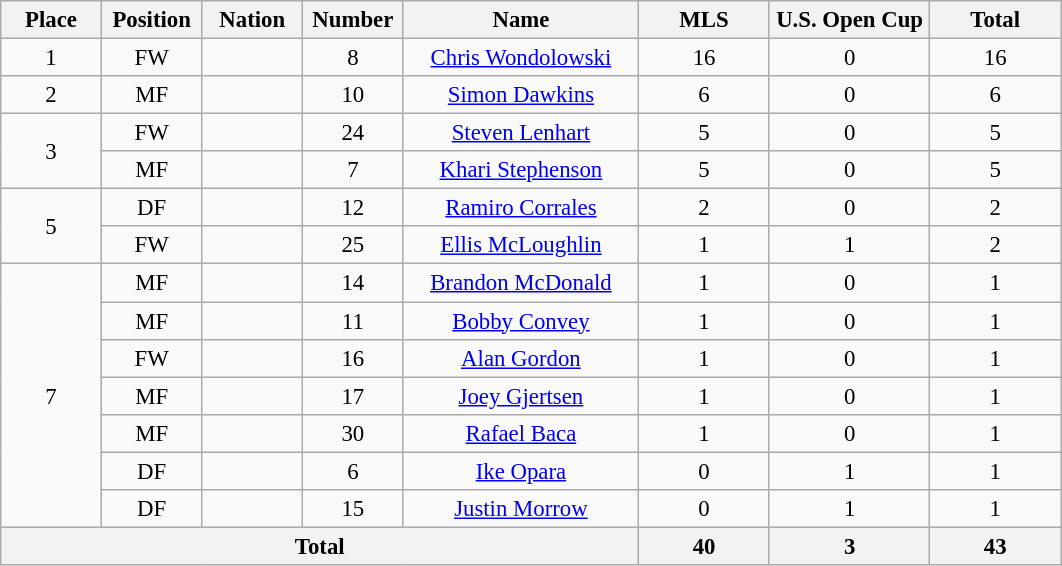<table class="wikitable" style="font-size: 95%; text-align: center;">
<tr>
<th width=60>Place</th>
<th width=60>Position</th>
<th width=60>Nation</th>
<th width=60>Number</th>
<th width=150>Name</th>
<th width=80>MLS</th>
<th width=100>U.S. Open Cup</th>
<th width=80>Total</th>
</tr>
<tr>
<td>1</td>
<td>FW</td>
<td></td>
<td>8</td>
<td><a href='#'>Chris Wondolowski</a></td>
<td>16</td>
<td>0</td>
<td>16</td>
</tr>
<tr>
<td>2</td>
<td>MF</td>
<td></td>
<td>10</td>
<td><a href='#'>Simon Dawkins</a></td>
<td>6</td>
<td>0</td>
<td>6</td>
</tr>
<tr>
<td rowspan="2">3</td>
<td>FW</td>
<td></td>
<td>24</td>
<td><a href='#'>Steven Lenhart</a></td>
<td>5</td>
<td>0</td>
<td>5</td>
</tr>
<tr>
<td>MF</td>
<td></td>
<td>7</td>
<td><a href='#'>Khari Stephenson</a></td>
<td>5</td>
<td>0</td>
<td>5</td>
</tr>
<tr>
<td rowspan="2">5</td>
<td>DF</td>
<td></td>
<td>12</td>
<td><a href='#'>Ramiro Corrales</a></td>
<td>2</td>
<td>0</td>
<td>2</td>
</tr>
<tr>
<td>FW</td>
<td></td>
<td>25</td>
<td><a href='#'>Ellis McLoughlin</a></td>
<td>1</td>
<td>1</td>
<td>2</td>
</tr>
<tr>
<td rowspan="7">7</td>
<td>MF</td>
<td></td>
<td>14</td>
<td><a href='#'>Brandon McDonald</a></td>
<td>1</td>
<td>0</td>
<td>1</td>
</tr>
<tr>
<td>MF</td>
<td></td>
<td>11</td>
<td><a href='#'>Bobby Convey</a></td>
<td>1</td>
<td>0</td>
<td>1</td>
</tr>
<tr>
<td>FW</td>
<td></td>
<td>16</td>
<td><a href='#'>Alan Gordon</a></td>
<td>1</td>
<td>0</td>
<td>1</td>
</tr>
<tr>
<td>MF</td>
<td></td>
<td>17</td>
<td><a href='#'>Joey Gjertsen</a></td>
<td>1</td>
<td>0</td>
<td>1</td>
</tr>
<tr>
<td>MF</td>
<td></td>
<td>30</td>
<td><a href='#'>Rafael Baca</a></td>
<td>1</td>
<td>0</td>
<td>1</td>
</tr>
<tr>
<td>DF</td>
<td></td>
<td>6</td>
<td><a href='#'>Ike Opara</a></td>
<td>0</td>
<td>1</td>
<td>1</td>
</tr>
<tr>
<td>DF</td>
<td></td>
<td>15</td>
<td><a href='#'>Justin Morrow</a></td>
<td>0</td>
<td>1</td>
<td>1</td>
</tr>
<tr>
<th colspan=5>Total</th>
<th>40</th>
<th>3</th>
<th>43</th>
</tr>
</table>
